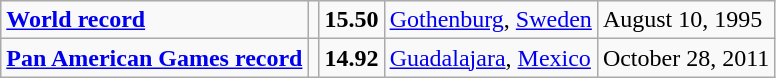<table class="wikitable">
<tr>
<td><strong><a href='#'>World record</a></strong></td>
<td></td>
<td><strong>15.50</strong></td>
<td><a href='#'>Gothenburg</a>, <a href='#'>Sweden</a></td>
<td>August 10, 1995</td>
</tr>
<tr>
<td><strong><a href='#'>Pan American Games record</a></strong></td>
<td></td>
<td><strong>14.92</strong></td>
<td><a href='#'>Guadalajara</a>, <a href='#'>Mexico</a></td>
<td>October 28, 2011</td>
</tr>
</table>
